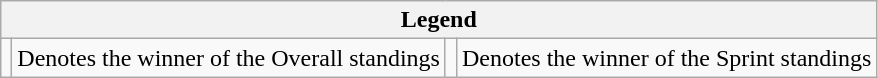<table class="wikitable">
<tr>
<th colspan="4">Legend</th>
</tr>
<tr>
<td></td>
<td>Denotes the winner of the Overall standings</td>
<td></td>
<td>Denotes the winner of the Sprint standings</td>
</tr>
</table>
